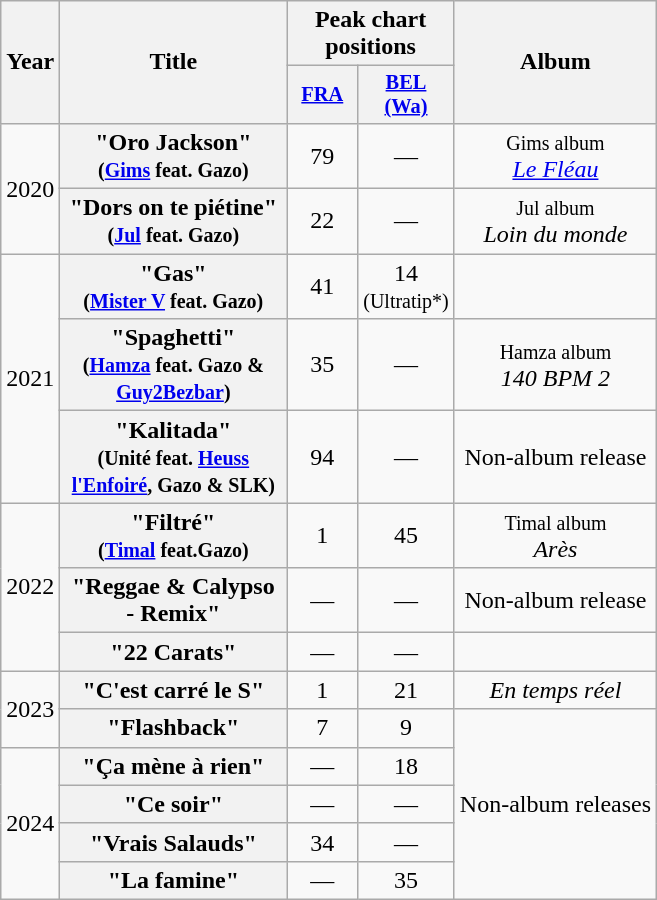<table class="wikitable plainrowheaders" style="text-align:center;">
<tr>
<th scope=col rowspan=2 style="width:1em;">Year</th>
<th scope=col rowspan=2 style="width:9em;">Title</th>
<th scope=col colspan=2>Peak chart positions</th>
<th scope=col rowspan=2>Album</th>
</tr>
<tr>
<th scope=col style="width:3em;font-size:85%;"><a href='#'>FRA</a><br></th>
<th scope=col style="width:3em;font-size:85%;"><a href='#'>BEL<br>(Wa)</a><br></th>
</tr>
<tr>
<td rowspan=2>2020</td>
<th scope=row>"Oro Jackson"<br><small>(<a href='#'>Gims</a> feat. Gazo)</small></th>
<td>79</td>
<td>—</td>
<td><small>Gims album</small><br><em><a href='#'>Le Fléau</a></em></td>
</tr>
<tr>
<th scope=row>"Dors on te piétine"<br><small>(<a href='#'>Jul</a> feat. Gazo)</small></th>
<td>22</td>
<td>—</td>
<td><small>Jul album</small><br><em>Loin du monde</em></td>
</tr>
<tr>
<td rowspan=3>2021</td>
<th scope=row>"Gas"<br><small>(<a href='#'>Mister V</a> feat. Gazo)</small></th>
<td>41</td>
<td>14<br><small>(Ultratip*)</small></td>
<td></td>
</tr>
<tr>
<th scope=row>"Spaghetti"<br><small>(<a href='#'>Hamza</a> feat. Gazo & <a href='#'>Guy2Bezbar</a>)</small></th>
<td>35</td>
<td>—</td>
<td><small>Hamza album</small><br><em>140 BPM 2</em></td>
</tr>
<tr>
<th scope=row>"Kalitada"<br><small>(Unité feat. <a href='#'>Heuss l'Enfoiré</a>, Gazo & SLK)</small></th>
<td>94</td>
<td>—</td>
<td>Non-album release</td>
</tr>
<tr>
<td rowspan="3">2022</td>
<th scope=row>"Filtré"<br><small>(<a href='#'>Timal</a> feat.Gazo)</small></th>
<td>1</td>
<td>45</td>
<td><small>Timal album</small><br><em>Arès</em></td>
</tr>
<tr>
<th scope="row">"Reggae & Calypso - Remix"<br></th>
<td>—</td>
<td>—</td>
<td>Non-album release</td>
</tr>
<tr>
<th scope="row">"22 Carats"<br></th>
<td>—</td>
<td>—</td>
<td></td>
</tr>
<tr>
<td rowspan="2">2023</td>
<th scope="row">"C'est carré le S"<br></th>
<td>1</td>
<td>21</td>
<td><em>En temps réel</em></td>
</tr>
<tr>
<th scope="row">"Flashback"<br></th>
<td>7</td>
<td>9</td>
<td rowspan="5">Non-album releases</td>
</tr>
<tr>
<td rowspan="4">2024</td>
<th scope="row">"Ça mène à rien"<br></th>
<td>—</td>
<td>18</td>
</tr>
<tr>
<th scope="row">"Ce soir"<br></th>
<td>—</td>
<td>—</td>
</tr>
<tr>
<th scope="row">"Vrais Salauds"<br></th>
<td>34</td>
<td>—</td>
</tr>
<tr>
<th scope="row">"La famine"<br></th>
<td>—</td>
<td>35</td>
</tr>
</table>
